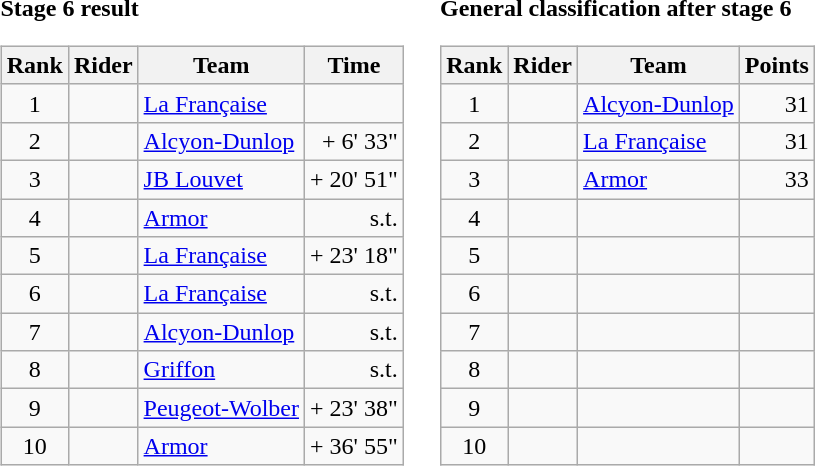<table>
<tr>
<td><strong>Stage 6 result</strong><br><table class="wikitable">
<tr>
<th scope="col">Rank</th>
<th scope="col">Rider</th>
<th scope="col">Team</th>
<th scope="col">Time</th>
</tr>
<tr>
<td style="text-align:center;">1</td>
<td></td>
<td><a href='#'>La Française</a></td>
<td style="text-align:right;"></td>
</tr>
<tr>
<td style="text-align:center;">2</td>
<td></td>
<td><a href='#'>Alcyon-Dunlop</a></td>
<td style="text-align:right;">+ 6' 33"</td>
</tr>
<tr>
<td style="text-align:center;">3</td>
<td></td>
<td><a href='#'>JB Louvet</a></td>
<td style="text-align:right;">+ 20' 51"</td>
</tr>
<tr>
<td style="text-align:center;">4</td>
<td></td>
<td><a href='#'>Armor</a></td>
<td style="text-align:right;">s.t.</td>
</tr>
<tr>
<td style="text-align:center;">5</td>
<td></td>
<td><a href='#'>La Française</a></td>
<td style="text-align:right;">+ 23' 18"</td>
</tr>
<tr>
<td style="text-align:center;">6</td>
<td></td>
<td><a href='#'>La Française</a></td>
<td style="text-align:right;">s.t.</td>
</tr>
<tr>
<td style="text-align:center;">7</td>
<td></td>
<td><a href='#'>Alcyon-Dunlop</a></td>
<td style="text-align:right;">s.t.</td>
</tr>
<tr>
<td style="text-align:center;">8</td>
<td></td>
<td><a href='#'>Griffon</a></td>
<td style="text-align:right;">s.t.</td>
</tr>
<tr>
<td style="text-align:center;">9</td>
<td></td>
<td><a href='#'>Peugeot-Wolber</a></td>
<td style="text-align:right;">+ 23' 38"</td>
</tr>
<tr>
<td style="text-align:center;">10</td>
<td></td>
<td><a href='#'>Armor</a></td>
<td style="text-align:right;">+ 36' 55"</td>
</tr>
</table>
</td>
<td></td>
<td><strong>General classification after stage 6</strong><br><table class="wikitable">
<tr>
<th scope="col">Rank</th>
<th scope="col">Rider</th>
<th scope="col">Team</th>
<th scope="col">Points</th>
</tr>
<tr>
<td style="text-align:center;">1</td>
<td></td>
<td><a href='#'>Alcyon-Dunlop</a></td>
<td style="text-align:right;">31</td>
</tr>
<tr>
<td style="text-align:center;">2</td>
<td></td>
<td><a href='#'>La Française</a></td>
<td style="text-align:right;">31</td>
</tr>
<tr>
<td style="text-align:center;">3</td>
<td></td>
<td><a href='#'>Armor</a></td>
<td style="text-align:right;">33</td>
</tr>
<tr>
<td style="text-align:center;">4</td>
<td></td>
<td></td>
<td></td>
</tr>
<tr>
<td style="text-align:center;">5</td>
<td></td>
<td></td>
<td></td>
</tr>
<tr>
<td style="text-align:center;">6</td>
<td></td>
<td></td>
<td></td>
</tr>
<tr>
<td style="text-align:center;">7</td>
<td></td>
<td></td>
<td></td>
</tr>
<tr>
<td style="text-align:center;">8</td>
<td></td>
<td></td>
<td></td>
</tr>
<tr>
<td style="text-align:center;">9</td>
<td></td>
<td></td>
<td></td>
</tr>
<tr>
<td style="text-align:center;">10</td>
<td></td>
<td></td>
<td></td>
</tr>
</table>
</td>
</tr>
</table>
